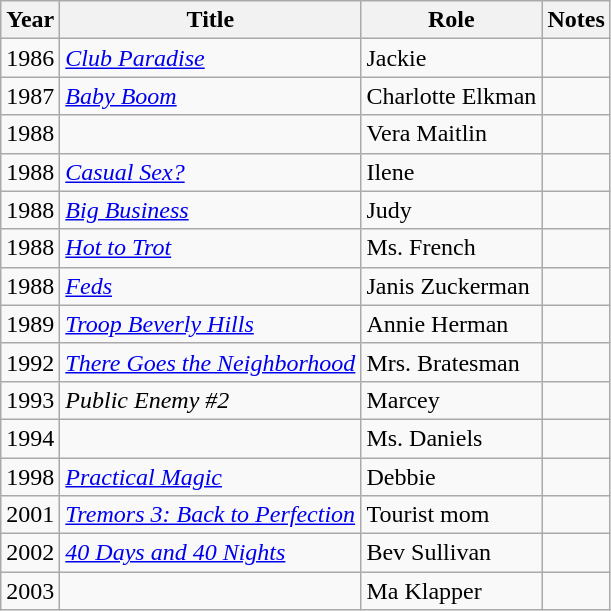<table class="wikitable sortable">
<tr>
<th>Year</th>
<th>Title</th>
<th>Role</th>
<th class="unsortable">Notes</th>
</tr>
<tr>
<td>1986</td>
<td><em><a href='#'>Club Paradise</a></em></td>
<td>Jackie</td>
<td></td>
</tr>
<tr>
<td>1987</td>
<td><em><a href='#'>Baby Boom</a></em></td>
<td>Charlotte Elkman</td>
<td></td>
</tr>
<tr>
<td>1988</td>
<td><em></em></td>
<td>Vera Maitlin</td>
<td></td>
</tr>
<tr>
<td>1988</td>
<td><em><a href='#'>Casual Sex?</a></em></td>
<td>Ilene</td>
<td></td>
</tr>
<tr>
<td>1988</td>
<td><em><a href='#'>Big Business</a></em></td>
<td>Judy</td>
<td></td>
</tr>
<tr>
<td>1988</td>
<td><em><a href='#'>Hot to Trot</a></em></td>
<td>Ms. French</td>
<td></td>
</tr>
<tr>
<td>1988</td>
<td><em><a href='#'>Feds</a></em></td>
<td>Janis Zuckerman</td>
<td></td>
</tr>
<tr>
<td>1989</td>
<td><em><a href='#'>Troop Beverly Hills</a></em></td>
<td>Annie Herman</td>
<td></td>
</tr>
<tr>
<td>1992</td>
<td><em><a href='#'>There Goes the Neighborhood</a></em></td>
<td>Mrs. Bratesman</td>
<td></td>
</tr>
<tr>
<td>1993</td>
<td><em>Public Enemy #2</em></td>
<td>Marcey</td>
<td></td>
</tr>
<tr>
<td>1994</td>
<td><em></em></td>
<td>Ms. Daniels</td>
<td></td>
</tr>
<tr>
<td>1998</td>
<td><em><a href='#'>Practical Magic</a></em></td>
<td>Debbie</td>
<td></td>
</tr>
<tr>
<td>2001</td>
<td><em><a href='#'>Tremors 3: Back to Perfection</a></em></td>
<td>Tourist mom</td>
<td></td>
</tr>
<tr>
<td>2002</td>
<td><em><a href='#'>40 Days and 40 Nights</a></em></td>
<td>Bev Sullivan</td>
<td></td>
</tr>
<tr>
<td>2003</td>
<td><em></em></td>
<td>Ma Klapper</td>
<td></td>
</tr>
</table>
